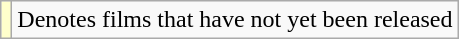<table class="wikitable">
<tr>
<td style="background:#ffc;"></td>
<td>Denotes films that have not yet been released</td>
</tr>
</table>
